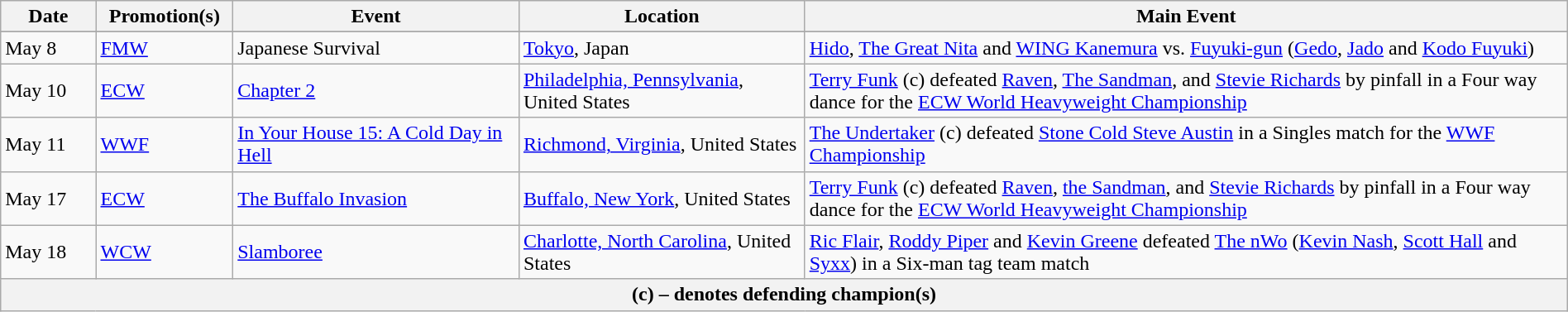<table class="wikitable" style="width:100%;">
<tr>
<th width="5%">Date</th>
<th width="5%">Promotion(s)</th>
<th style="width:15%;">Event</th>
<th style="width:15%;">Location</th>
<th style="width:40%;">Main Event</th>
</tr>
<tr style="width:20%;" |Notes>
</tr>
<tr>
<td>May 8</td>
<td><a href='#'>FMW</a></td>
<td>Japanese Survival</td>
<td><a href='#'>Tokyo</a>, Japan</td>
<td><a href='#'>Hido</a>, <a href='#'>The Great Nita</a> and <a href='#'>WING Kanemura</a> vs. <a href='#'>Fuyuki-gun</a> (<a href='#'>Gedo</a>, <a href='#'>Jado</a> and <a href='#'>Kodo Fuyuki</a>)</td>
</tr>
<tr>
<td>May 10</td>
<td><a href='#'>ECW</a></td>
<td><a href='#'>Chapter 2</a></td>
<td><a href='#'>Philadelphia, Pennsylvania</a>, United States</td>
<td><a href='#'>Terry Funk</a> (c) defeated <a href='#'>Raven</a>, <a href='#'>The Sandman</a>, and <a href='#'>Stevie Richards</a> by pinfall in a Four way dance for the <a href='#'>ECW World Heavyweight Championship</a></td>
</tr>
<tr>
<td>May 11</td>
<td><a href='#'>WWF</a></td>
<td><a href='#'>In Your House 15: A Cold Day in Hell</a></td>
<td><a href='#'>Richmond, Virginia</a>, United States</td>
<td><a href='#'>The Undertaker</a> (c) defeated <a href='#'>Stone Cold Steve Austin</a> in a Singles match for the <a href='#'>WWF Championship</a></td>
</tr>
<tr>
<td>May 17</td>
<td><a href='#'>ECW</a></td>
<td><a href='#'>The Buffalo Invasion</a></td>
<td><a href='#'>Buffalo, New York</a>, United States</td>
<td><a href='#'>Terry Funk</a> (c) defeated <a href='#'>Raven</a>, <a href='#'>the Sandman</a>, and <a href='#'>Stevie Richards</a> by pinfall in a Four way dance for the <a href='#'>ECW World Heavyweight Championship</a></td>
</tr>
<tr>
<td>May 18</td>
<td><a href='#'>WCW</a></td>
<td><a href='#'>Slamboree</a></td>
<td><a href='#'>Charlotte, North Carolina</a>, United States</td>
<td><a href='#'>Ric Flair</a>, <a href='#'>Roddy Piper</a> and <a href='#'>Kevin Greene</a> defeated <a href='#'>The nWo</a> (<a href='#'>Kevin Nash</a>, <a href='#'>Scott Hall</a> and <a href='#'>Syxx</a>) in a Six-man tag team match</td>
</tr>
<tr>
<th colspan="6">(c) – denotes defending champion(s)</th>
</tr>
</table>
